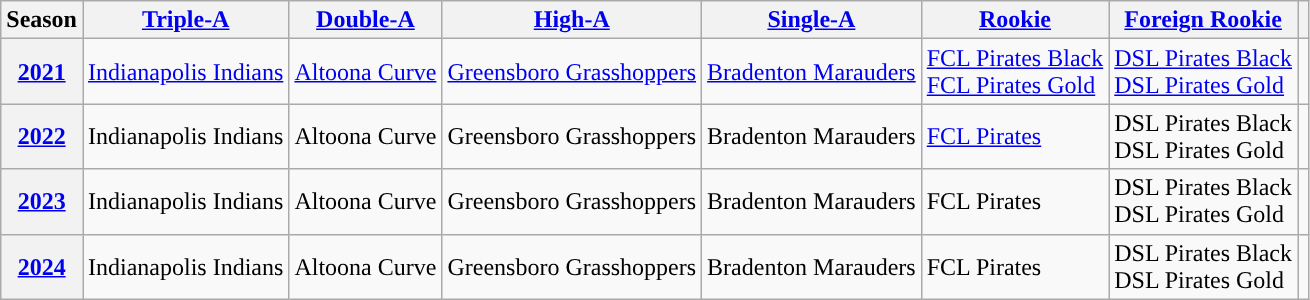<table class="wikitable plainrowheaders">
<tr>
<th scope="col">Season</th>
<th scope="col"><a href='#'><span>Triple-A</span></a></th>
<th scope="col"><a href='#'><span>Double-A</span></a></th>
<th scope="col"><a href='#'><span>High-A</span></a></th>
<th scope="col"><a href='#'><span>Single-A</span></a></th>
<th scope="col"><a href='#'><span>Rookie</span></a></th>
<th scope="col"><a href='#'><span>Foreign Rookie</span></a></th>
<th scope="col"></th>
</tr>
<tr>
<th scope="row" style="text-align:center"><a href='#'>2021</a></th>
<td><a href='#'>Indianapolis Indians</a></td>
<td><a href='#'>Altoona Curve</a></td>
<td><a href='#'>Greensboro Grasshoppers</a></td>
<td><a href='#'>Bradenton Marauders</a></td>
<td><a href='#'>FCL Pirates Black</a><br><a href='#'>FCL Pirates Gold</a></td>
<td><a href='#'>DSL Pirates Black</a><br><a href='#'>DSL Pirates Gold</a></td>
<td align="center"></td>
</tr>
<tr>
<th scope="row" style="text-align:center"><a href='#'>2022</a></th>
<td>Indianapolis Indians</td>
<td>Altoona Curve</td>
<td>Greensboro Grasshoppers</td>
<td>Bradenton Marauders</td>
<td><a href='#'>FCL Pirates</a></td>
<td>DSL Pirates Black<br>DSL Pirates Gold</td>
<td align="center"></td>
</tr>
<tr>
<th scope="row" style="text-align:center"><a href='#'>2023</a></th>
<td>Indianapolis Indians</td>
<td>Altoona Curve</td>
<td>Greensboro Grasshoppers</td>
<td>Bradenton Marauders</td>
<td>FCL Pirates</td>
<td>DSL Pirates Black<br>DSL Pirates Gold</td>
<td align="center"></td>
</tr>
<tr>
<th scope="row" style="text-align:center"><a href='#'>2024</a></th>
<td>Indianapolis Indians</td>
<td>Altoona Curve</td>
<td>Greensboro Grasshoppers</td>
<td>Bradenton Marauders</td>
<td>FCL Pirates</td>
<td>DSL Pirates Black<br>DSL Pirates Gold</td>
<td align="center"></td>
</tr>
</table>
